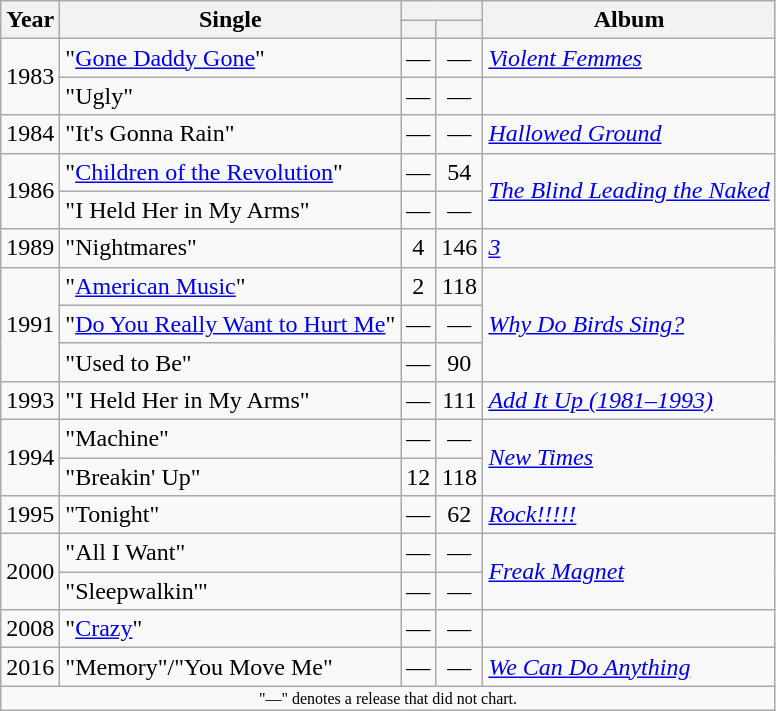<table class="wikitable">
<tr>
<th rowspan="2">Year</th>
<th rowspan="2">Single</th>
<th colspan="2"></th>
<th rowspan="2">Album</th>
</tr>
<tr>
<th></th>
<th></th>
</tr>
<tr>
<td rowspan="2">1983</td>
<td>"<a href='#'>Gone Daddy Gone</a>"</td>
<td style="text-align:center;">—</td>
<td style="text-align:center;">—</td>
<td><em><a href='#'>Violent Femmes</a></em></td>
</tr>
<tr>
<td>"Ugly"</td>
<td style="text-align:center;">—</td>
<td style="text-align:center;">—</td>
<td></td>
</tr>
<tr>
<td>1984</td>
<td>"It's Gonna Rain"</td>
<td style="text-align:center;">—</td>
<td style="text-align:center;">—</td>
<td><em><a href='#'>Hallowed Ground</a></em></td>
</tr>
<tr>
<td rowspan="2">1986</td>
<td>"<a href='#'>Children of the Revolution</a>"</td>
<td style="text-align:center;">—</td>
<td style="text-align:center;">54</td>
<td rowspan="2"><em><a href='#'>The Blind Leading the Naked</a></em></td>
</tr>
<tr>
<td>"I Held Her in My Arms"</td>
<td style="text-align:center;">—</td>
<td style="text-align:center;">—</td>
</tr>
<tr>
<td>1989</td>
<td>"Nightmares"</td>
<td style="text-align:center;">4</td>
<td style="text-align:center;">146</td>
<td><em><a href='#'>3</a></em></td>
</tr>
<tr>
<td rowspan="3">1991</td>
<td>"<a href='#'>American Music</a>"</td>
<td style="text-align:center;">2</td>
<td style="text-align:center;">118</td>
<td rowspan="3"><em><a href='#'>Why Do Birds Sing?</a></em></td>
</tr>
<tr>
<td>"<a href='#'>Do You Really Want to Hurt Me</a>"</td>
<td style="text-align:center;">—</td>
<td style="text-align:center;">—</td>
</tr>
<tr>
<td>"Used to Be"</td>
<td style="text-align:center;">—</td>
<td style="text-align:center;">90</td>
</tr>
<tr>
<td>1993</td>
<td>"I Held Her in My Arms" </td>
<td style="text-align:center;">—</td>
<td style="text-align:center;">111</td>
<td><em><a href='#'>Add It Up (1981–1993)</a></em></td>
</tr>
<tr>
<td rowspan="2">1994</td>
<td>"Machine"</td>
<td style="text-align:center;">—</td>
<td style="text-align:center;">—</td>
<td rowspan="2"><em><a href='#'>New Times</a></em></td>
</tr>
<tr>
<td>"Breakin' Up"</td>
<td style="text-align:center;">12</td>
<td style="text-align:center;">118</td>
</tr>
<tr>
<td>1995</td>
<td>"Tonight"</td>
<td style="text-align:center;">—</td>
<td style="text-align:center;">62</td>
<td><em><a href='#'>Rock!!!!!</a></em></td>
</tr>
<tr>
<td rowspan="2">2000</td>
<td>"All I Want"</td>
<td style="text-align:center;">—</td>
<td style="text-align:center;">—</td>
<td rowspan="2"><em><a href='#'>Freak Magnet</a></em></td>
</tr>
<tr>
<td>"Sleepwalkin'"</td>
<td style="text-align:center;">—</td>
<td style="text-align:center;">—</td>
</tr>
<tr>
<td>2008</td>
<td>"<a href='#'>Crazy</a>"</td>
<td style="text-align:center;">—</td>
<td style="text-align:center;">—</td>
<td></td>
</tr>
<tr>
<td>2016</td>
<td>"Memory"/"You Move Me" </td>
<td style="text-align:center;">—</td>
<td style="text-align:center;">—</td>
<td><em><a href='#'>We Can Do Anything</a></em></td>
</tr>
<tr>
<td align="center" colspan="10" style="font-size: 8pt">"—" denotes a release that did not chart.</td>
</tr>
</table>
